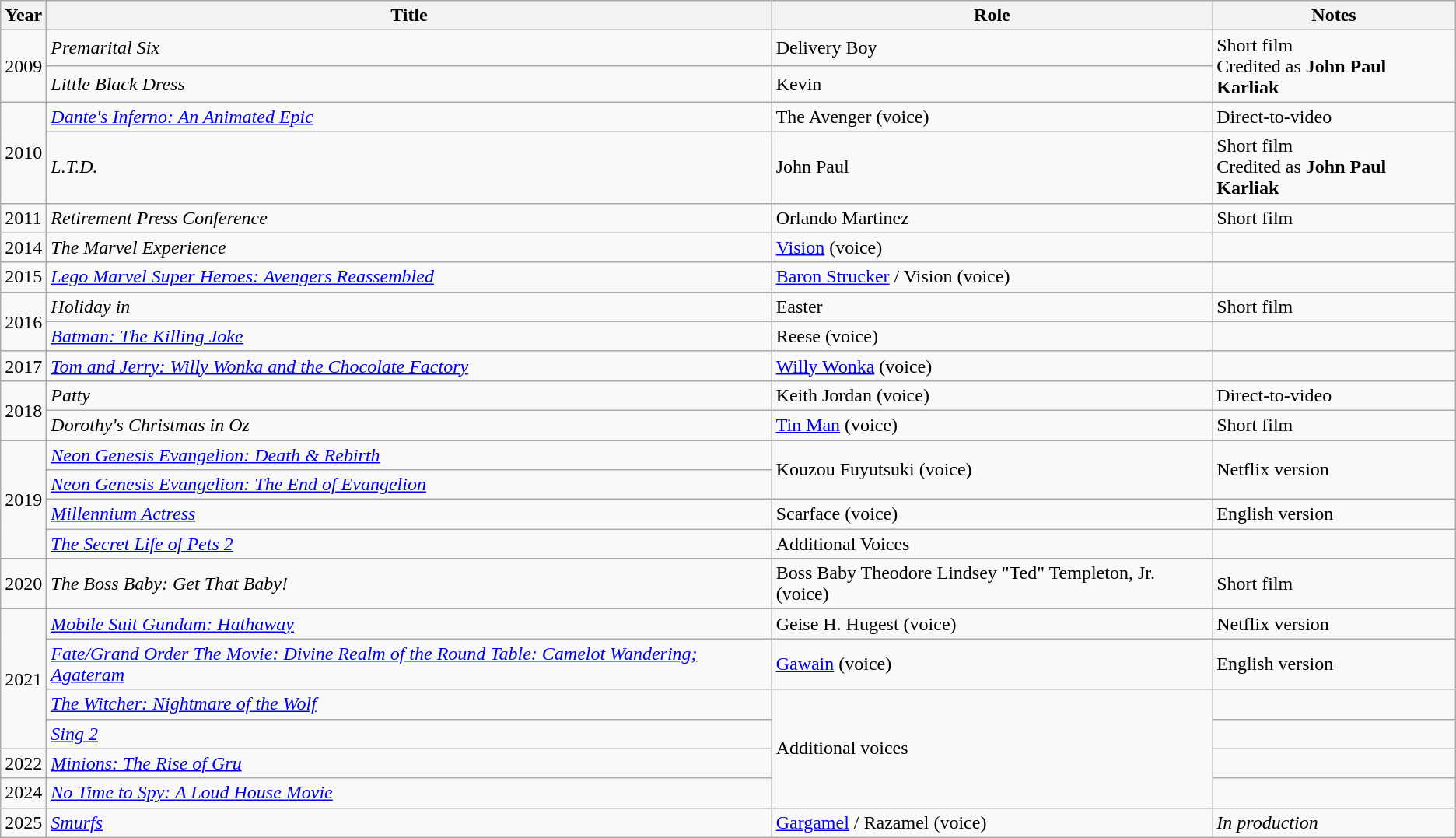<table class="wikitable sortable">
<tr>
<th>Year</th>
<th>Title</th>
<th>Role</th>
<th>Notes</th>
</tr>
<tr>
<td rowspan=2>2009</td>
<td><em>Premarital Six</em></td>
<td>Delivery Boy</td>
<td rowspan=2>Short film<br>Credited as <strong>John Paul Karliak</strong></td>
</tr>
<tr>
<td><em>Little Black Dress</em></td>
<td>Kevin</td>
</tr>
<tr>
<td rowspan=2>2010</td>
<td><em><a href='#'>Dante's Inferno: An Animated Epic</a></em></td>
<td>The Avenger (voice)</td>
<td>Direct-to-video</td>
</tr>
<tr>
<td><em>L.T.D.</em></td>
<td>John Paul</td>
<td>Short film<br>Credited as <strong>John Paul Karliak</strong></td>
</tr>
<tr>
<td>2011</td>
<td><em>Retirement Press Conference</em></td>
<td>Orlando Martinez</td>
<td>Short film</td>
</tr>
<tr>
<td>2014</td>
<td><em>The Marvel Experience</em></td>
<td><a href='#'>Vision</a> (voice)</td>
<td></td>
</tr>
<tr>
<td>2015</td>
<td><em><a href='#'>Lego Marvel Super Heroes: Avengers Reassembled</a></em></td>
<td><a href='#'>Baron Strucker</a> / Vision (voice)</td>
<td></td>
</tr>
<tr>
<td rowspan=2>2016</td>
<td><em>Holiday in</em></td>
<td>Easter</td>
<td>Short film</td>
</tr>
<tr>
<td><em><a href='#'>Batman: The Killing Joke</a></em></td>
<td>Reese (voice)</td>
<td></td>
</tr>
<tr>
<td>2017</td>
<td><em><a href='#'>Tom and Jerry: Willy Wonka and the Chocolate Factory</a></em></td>
<td><a href='#'>Willy Wonka</a>  (voice)</td>
<td></td>
</tr>
<tr>
<td rowspan=2>2018</td>
<td><em>Patty</em></td>
<td>Keith Jordan (voice)</td>
<td>Direct-to-video</td>
</tr>
<tr>
<td><em>Dorothy's Christmas in Oz</em></td>
<td><a href='#'>Tin Man</a> (voice)</td>
<td>Short film</td>
</tr>
<tr>
<td rowspan=4>2019</td>
<td><em><a href='#'>Neon Genesis Evangelion: Death & Rebirth</a></em></td>
<td rowspan=2>Kouzou Fuyutsuki (voice)</td>
<td rowspan=2>Netflix version</td>
</tr>
<tr>
<td><em><a href='#'>Neon Genesis Evangelion: The End of Evangelion</a></em></td>
</tr>
<tr>
<td><em><a href='#'>Millennium Actress</a></em></td>
<td>Scarface (voice)</td>
<td>English version</td>
</tr>
<tr>
<td><em><a href='#'>The Secret Life of Pets 2</a></em></td>
<td>Additional Voices</td>
<td></td>
</tr>
<tr>
<td>2020</td>
<td><em>The Boss Baby: Get That Baby!</em></td>
<td>Boss Baby Theodore Lindsey "Ted" Templeton, Jr. (voice)</td>
<td>Short film</td>
</tr>
<tr>
<td rowspan=4>2021</td>
<td><em><a href='#'>Mobile Suit Gundam: Hathaway</a></em></td>
<td>Geise H. Hugest (voice)</td>
<td>Netflix version</td>
</tr>
<tr>
<td><em><a href='#'>Fate/Grand Order The Movie: Divine Realm of the Round Table: Camelot Wandering; Agateram</a></em></td>
<td><a href='#'>Gawain</a> (voice)</td>
<td>English version</td>
</tr>
<tr>
<td><em><a href='#'>The Witcher: Nightmare of the Wolf</a></em></td>
<td rowspan=4>Additional voices</td>
<td></td>
</tr>
<tr>
<td><em><a href='#'>Sing 2</a></em></td>
<td></td>
</tr>
<tr>
<td>2022</td>
<td><em><a href='#'>Minions: The Rise of Gru</a></em></td>
<td></td>
</tr>
<tr>
<td>2024</td>
<td><em><a href='#'>No Time to Spy: A Loud House Movie</a></em></td>
<td></td>
</tr>
<tr>
<td>2025</td>
<td><em><a href='#'>Smurfs</a></em></td>
<td><a href='#'>Gargamel</a> / Razamel (voice)</td>
<td><em>In production</em></td>
</tr>
</table>
